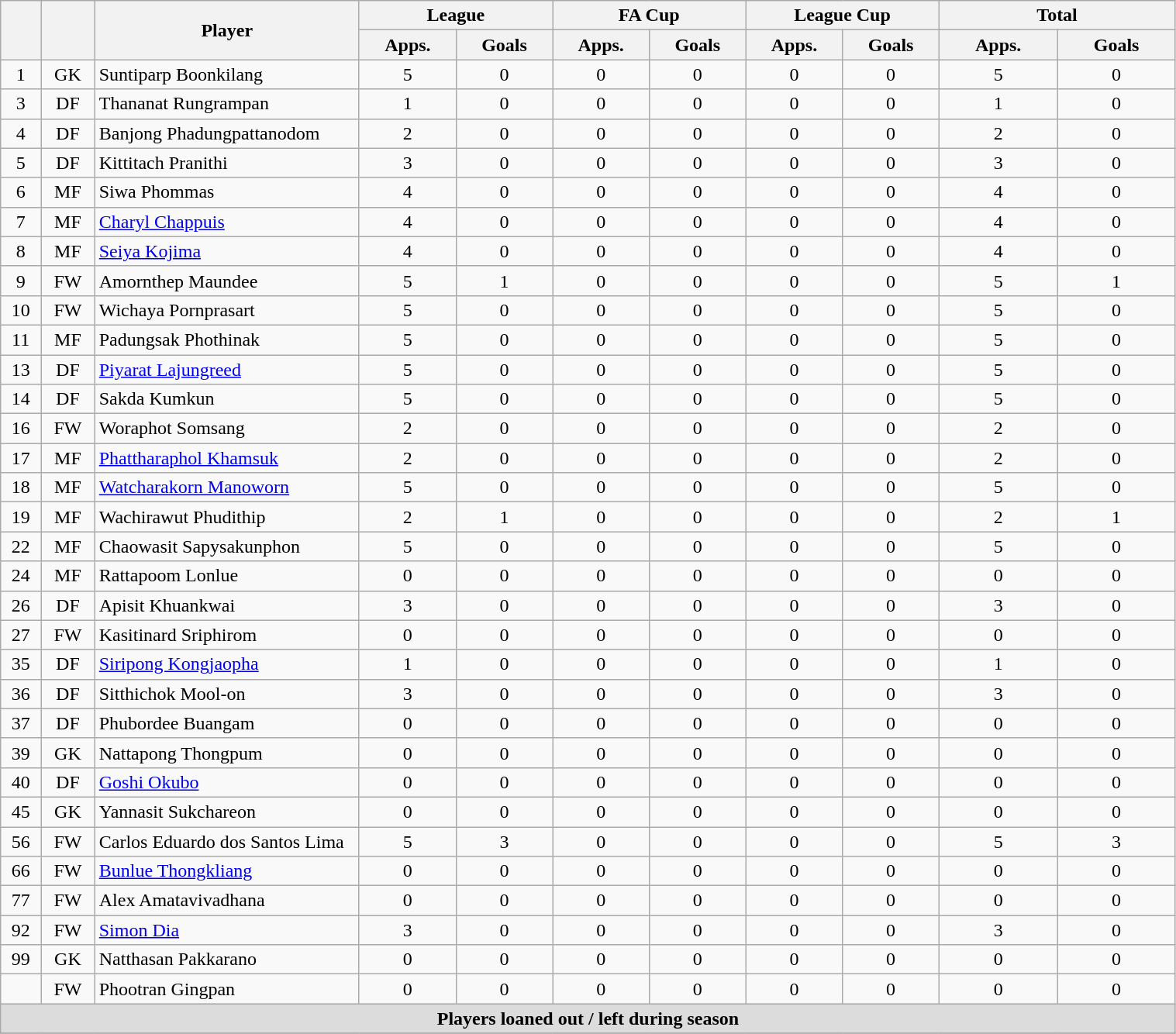<table class="wikitable" style="text-align:center; font-size:100%; width:80%;">
<tr>
<th rowspan=2></th>
<th rowspan=2></th>
<th rowspan=2 width="220">Player</th>
<th colspan=2 width="105">League</th>
<th colspan=2 width="105">FA Cup</th>
<th colspan=2 width="105">League Cup</th>
<th colspan=2 width="130">Total</th>
</tr>
<tr>
<th>Apps.</th>
<th> Goals</th>
<th>Apps.</th>
<th> Goals</th>
<th>Apps.</th>
<th> Goals</th>
<th>Apps.</th>
<th> Goals</th>
</tr>
<tr>
<td>1</td>
<td>GK</td>
<td align="left"> Suntiparp Boonkilang</td>
<td>5</td>
<td>0</td>
<td>0</td>
<td>0</td>
<td>0</td>
<td>0</td>
<td>5</td>
<td>0</td>
</tr>
<tr>
<td>3</td>
<td>DF</td>
<td align="left"> Thananat Rungrampan</td>
<td>1</td>
<td>0</td>
<td>0</td>
<td>0</td>
<td>0</td>
<td>0</td>
<td>1</td>
<td>0</td>
</tr>
<tr>
<td>4</td>
<td>DF</td>
<td align="left"> Banjong Phadungpattanodom</td>
<td>2</td>
<td>0</td>
<td>0</td>
<td>0</td>
<td>0</td>
<td>0</td>
<td>2</td>
<td>0</td>
</tr>
<tr>
<td>5</td>
<td>DF</td>
<td align="left"> Kittitach Pranithi</td>
<td>3</td>
<td>0</td>
<td>0</td>
<td>0</td>
<td>0</td>
<td>0</td>
<td>3</td>
<td>0</td>
</tr>
<tr>
<td>6</td>
<td>MF</td>
<td align="left"> Siwa Phommas</td>
<td>4</td>
<td>0</td>
<td>0</td>
<td>0</td>
<td>0</td>
<td>0</td>
<td>4</td>
<td>0</td>
</tr>
<tr>
<td>7</td>
<td>MF</td>
<td align="left"> <a href='#'>Charyl Chappuis</a></td>
<td>4</td>
<td>0</td>
<td>0</td>
<td>0</td>
<td>0</td>
<td>0</td>
<td>4</td>
<td>0</td>
</tr>
<tr>
<td>8</td>
<td>MF</td>
<td align="left"> <a href='#'>Seiya Kojima</a></td>
<td>4</td>
<td>0</td>
<td>0</td>
<td>0</td>
<td>0</td>
<td>0</td>
<td>4</td>
<td>0</td>
</tr>
<tr>
<td>9</td>
<td>FW</td>
<td align="left"> Amornthep Maundee</td>
<td>5</td>
<td>1</td>
<td>0</td>
<td>0</td>
<td>0</td>
<td>0</td>
<td>5</td>
<td>1</td>
</tr>
<tr>
<td>10</td>
<td>FW</td>
<td align="left"> Wichaya Pornprasart</td>
<td>5</td>
<td>0</td>
<td>0</td>
<td>0</td>
<td>0</td>
<td>0</td>
<td>5</td>
<td>0</td>
</tr>
<tr>
<td>11</td>
<td>MF</td>
<td align="left"> Padungsak Phothinak</td>
<td>5</td>
<td>0</td>
<td>0</td>
<td>0</td>
<td>0</td>
<td>0</td>
<td>5</td>
<td>0</td>
</tr>
<tr>
<td>13</td>
<td>DF</td>
<td align="left"> <a href='#'>Piyarat Lajungreed</a></td>
<td>5</td>
<td>0</td>
<td>0</td>
<td>0</td>
<td>0</td>
<td>0</td>
<td>5</td>
<td>0</td>
</tr>
<tr>
<td>14</td>
<td>DF</td>
<td align="left"> Sakda Kumkun</td>
<td>5</td>
<td>0</td>
<td>0</td>
<td>0</td>
<td>0</td>
<td>0</td>
<td>5</td>
<td>0</td>
</tr>
<tr>
<td>16</td>
<td>FW</td>
<td align="left"> Woraphot Somsang</td>
<td>2</td>
<td>0</td>
<td>0</td>
<td>0</td>
<td>0</td>
<td>0</td>
<td>2</td>
<td>0</td>
</tr>
<tr>
<td>17</td>
<td>MF</td>
<td align="left"> <a href='#'>Phattharaphol Khamsuk</a></td>
<td>2</td>
<td>0</td>
<td>0</td>
<td>0</td>
<td>0</td>
<td>0</td>
<td>2</td>
<td>0</td>
</tr>
<tr>
<td>18</td>
<td>MF</td>
<td align="left"> <a href='#'>Watcharakorn Manoworn</a></td>
<td>5</td>
<td>0</td>
<td>0</td>
<td>0</td>
<td>0</td>
<td>0</td>
<td>5</td>
<td>0</td>
</tr>
<tr>
<td>19</td>
<td>MF</td>
<td align="left"> Wachirawut Phudithip</td>
<td>2</td>
<td>1</td>
<td>0</td>
<td>0</td>
<td>0</td>
<td>0</td>
<td>2</td>
<td>1</td>
</tr>
<tr>
<td>22</td>
<td>MF</td>
<td align="left"> Chaowasit Sapysakunphon</td>
<td>5</td>
<td>0</td>
<td>0</td>
<td>0</td>
<td>0</td>
<td>0</td>
<td>5</td>
<td>0</td>
</tr>
<tr>
<td>24</td>
<td>MF</td>
<td align="left"> Rattapoom Lonlue</td>
<td>0</td>
<td>0</td>
<td>0</td>
<td>0</td>
<td>0</td>
<td>0</td>
<td>0</td>
<td>0</td>
</tr>
<tr>
<td>26</td>
<td>DF</td>
<td align="left"> Apisit Khuankwai</td>
<td>3</td>
<td>0</td>
<td>0</td>
<td>0</td>
<td>0</td>
<td>0</td>
<td>3</td>
<td>0</td>
</tr>
<tr>
<td>27</td>
<td>FW</td>
<td align="left"> Kasitinard Sriphirom</td>
<td>0</td>
<td>0</td>
<td>0</td>
<td>0</td>
<td>0</td>
<td>0</td>
<td>0</td>
<td>0</td>
</tr>
<tr>
<td>35</td>
<td>DF</td>
<td align="left"> <a href='#'>Siripong Kongjaopha</a></td>
<td>1</td>
<td>0</td>
<td>0</td>
<td>0</td>
<td>0</td>
<td>0</td>
<td>1</td>
<td>0</td>
</tr>
<tr>
<td>36</td>
<td>DF</td>
<td align="left"> Sitthichok Mool-on</td>
<td>3</td>
<td>0</td>
<td>0</td>
<td>0</td>
<td>0</td>
<td>0</td>
<td>3</td>
<td>0</td>
</tr>
<tr>
<td>37</td>
<td>DF</td>
<td align="left"> Phubordee Buangam</td>
<td>0</td>
<td>0</td>
<td>0</td>
<td>0</td>
<td>0</td>
<td>0</td>
<td>0</td>
<td>0</td>
</tr>
<tr>
<td>39</td>
<td>GK</td>
<td align="left"> Nattapong Thongpum</td>
<td>0</td>
<td>0</td>
<td>0</td>
<td>0</td>
<td>0</td>
<td>0</td>
<td>0</td>
<td>0</td>
</tr>
<tr>
<td>40</td>
<td>DF</td>
<td align="left"> <a href='#'>Goshi Okubo</a></td>
<td>0</td>
<td>0</td>
<td>0</td>
<td>0</td>
<td>0</td>
<td>0</td>
<td>0</td>
<td>0</td>
</tr>
<tr>
<td>45</td>
<td>GK</td>
<td align="left"> Yannasit Sukchareon</td>
<td>0</td>
<td>0</td>
<td>0</td>
<td>0</td>
<td>0</td>
<td>0</td>
<td>0</td>
<td>0</td>
</tr>
<tr>
<td>56</td>
<td>FW</td>
<td align="left"> Carlos Eduardo dos Santos Lima</td>
<td>5</td>
<td>3</td>
<td>0</td>
<td>0</td>
<td>0</td>
<td>0</td>
<td>5</td>
<td>3</td>
</tr>
<tr>
<td>66</td>
<td>FW</td>
<td align="left"> <a href='#'>Bunlue Thongkliang</a></td>
<td>0</td>
<td>0</td>
<td>0</td>
<td>0</td>
<td>0</td>
<td>0</td>
<td>0</td>
<td>0</td>
</tr>
<tr>
<td>77</td>
<td>FW</td>
<td align="left"> Alex Amatavivadhana</td>
<td>0</td>
<td>0</td>
<td>0</td>
<td>0</td>
<td>0</td>
<td>0</td>
<td>0</td>
<td>0</td>
</tr>
<tr>
<td>92</td>
<td>FW</td>
<td align="left"> <a href='#'>Simon Dia</a></td>
<td>3</td>
<td>0</td>
<td>0</td>
<td>0</td>
<td>0</td>
<td>0</td>
<td>3</td>
<td>0</td>
</tr>
<tr>
<td>99</td>
<td>GK</td>
<td align="left"> Natthasan Pakkarano</td>
<td>0</td>
<td>0</td>
<td>0</td>
<td>0</td>
<td>0</td>
<td>0</td>
<td>0</td>
<td>0</td>
</tr>
<tr>
<td></td>
<td>FW</td>
<td align="left"> Phootran Gingpan</td>
<td>0</td>
<td>0</td>
<td>0</td>
<td>0</td>
<td>0</td>
<td>0</td>
<td>0</td>
<td>0</td>
</tr>
<tr>
<th colspan="15" style="background:#dcdcdc; text-align:center;">Players loaned out / left during season</th>
</tr>
<tr>
</tr>
</table>
